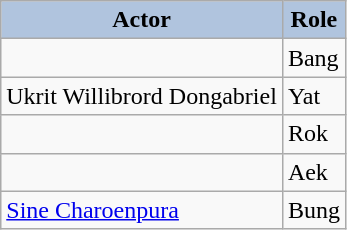<table class="wikitable" style="font-size: 100%;" border="9" cellpadding="7" background: #f9f9f9;>
<tr align="center">
<th style="background:#B0C4DE;">Actor</th>
<th style="background:#B0C4DE;">Role</th>
</tr>
<tr>
<td></td>
<td>Bang</td>
</tr>
<tr>
<td>Ukrit Willibrord Dongabriel</td>
<td>Yat</td>
</tr>
<tr>
<td></td>
<td>Rok</td>
</tr>
<tr>
<td></td>
<td>Aek</td>
</tr>
<tr>
<td><a href='#'>Sine Charoenpura</a></td>
<td>Bung</td>
</tr>
</table>
